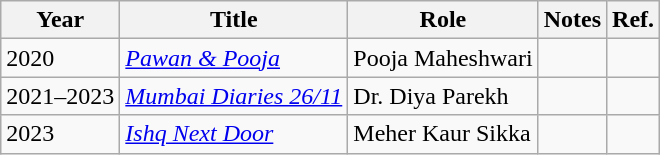<table class="wikitable sortable">
<tr>
<th>Year</th>
<th>Title</th>
<th>Role</th>
<th class="unsortable">Notes</th>
<th class="unsortable">Ref.</th>
</tr>
<tr>
<td>2020</td>
<td><em><a href='#'>Pawan & Pooja</a></em></td>
<td>Pooja Maheshwari</td>
<td></td>
<td></td>
</tr>
<tr>
<td>2021–2023</td>
<td><em><a href='#'>Mumbai Diaries 26/11</a></em></td>
<td>Dr. Diya Parekh</td>
<td></td>
<td></td>
</tr>
<tr>
<td>2023</td>
<td><em><a href='#'>Ishq Next Door</a></em></td>
<td>Meher Kaur Sikka</td>
<td></td>
<td></td>
</tr>
</table>
